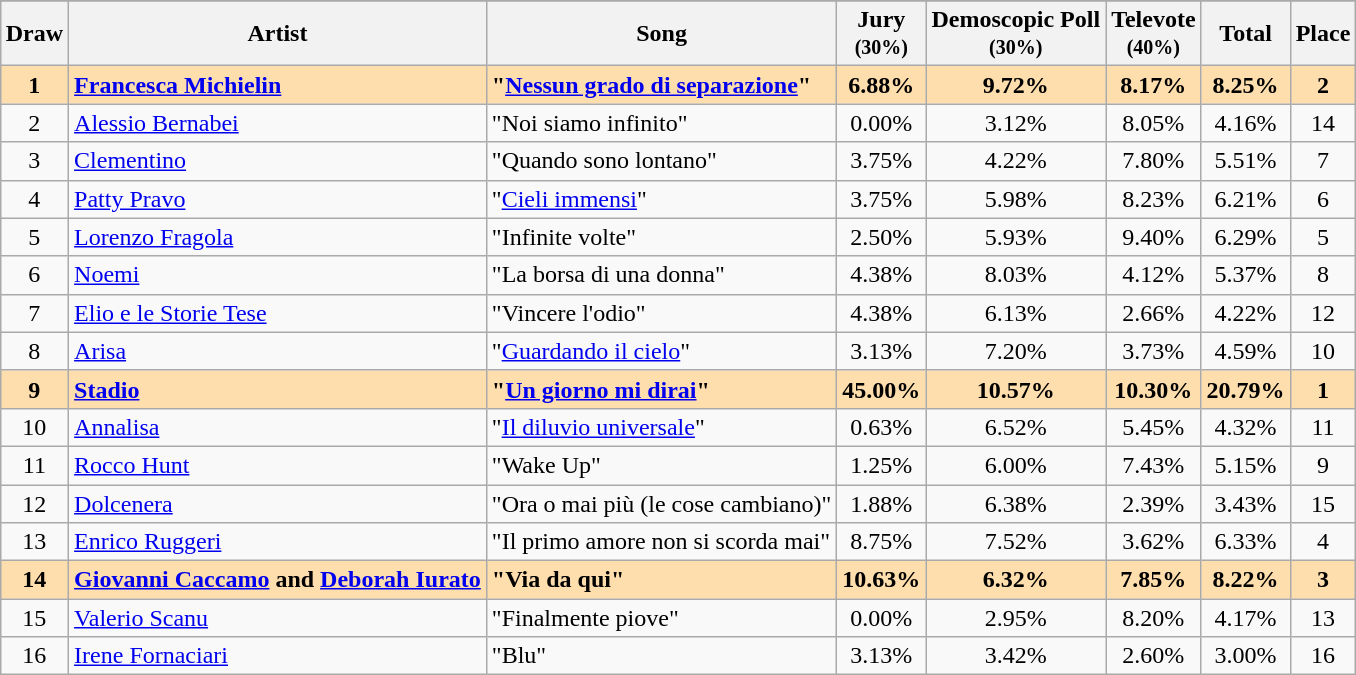<table class="sortable wikitable" style="margin: 1em auto 1em auto; text-align:center">
<tr>
</tr>
<tr>
<th>Draw</th>
<th>Artist</th>
<th>Song</th>
<th>Jury<br><small>(30%)</small></th>
<th>Demoscopic Poll<br><small>(30%)</small></th>
<th>Televote<br><small>(40%)</small></th>
<th>Total</th>
<th>Place</th>
</tr>
<tr style="font-weight:bold; background:navajowhite;">
<td>1</td>
<td align="left"><a href='#'>Francesca Michielin</a></td>
<td align="left">"<a href='#'>Nessun grado di separazione</a>"</td>
<td>6.88%</td>
<td>9.72%</td>
<td>8.17%</td>
<td>8.25%</td>
<td>2</td>
</tr>
<tr>
<td>2</td>
<td align="left"><a href='#'>Alessio Bernabei</a></td>
<td align="left">"Noi siamo infinito"</td>
<td>0.00%</td>
<td>3.12%</td>
<td>8.05%</td>
<td>4.16%</td>
<td>14</td>
</tr>
<tr>
<td>3</td>
<td align="left"><a href='#'>Clementino</a></td>
<td align="left">"Quando sono lontano"</td>
<td>3.75%</td>
<td>4.22%</td>
<td>7.80%</td>
<td>5.51%</td>
<td>7</td>
</tr>
<tr>
<td>4</td>
<td align="left"><a href='#'>Patty Pravo</a></td>
<td align="left">"<a href='#'>Cieli immensi</a>"</td>
<td>3.75%</td>
<td>5.98%</td>
<td>8.23%</td>
<td>6.21%</td>
<td>6</td>
</tr>
<tr>
<td>5</td>
<td align="left"><a href='#'>Lorenzo Fragola</a></td>
<td align="left">"Infinite volte"</td>
<td>2.50%</td>
<td>5.93%</td>
<td>9.40%</td>
<td>6.29%</td>
<td>5</td>
</tr>
<tr>
<td>6</td>
<td align="left"><a href='#'>Noemi</a></td>
<td align="left">"La borsa di una donna"</td>
<td>4.38%</td>
<td>8.03%</td>
<td>4.12%</td>
<td>5.37%</td>
<td>8</td>
</tr>
<tr>
<td>7</td>
<td align="left"><a href='#'>Elio e le Storie Tese</a></td>
<td align="left">"Vincere l'odio"</td>
<td>4.38%</td>
<td>6.13%</td>
<td>2.66%</td>
<td>4.22%</td>
<td>12</td>
</tr>
<tr>
<td>8</td>
<td align="left"><a href='#'>Arisa</a></td>
<td align="left">"<a href='#'>Guardando il cielo</a>"</td>
<td>3.13%</td>
<td>7.20%</td>
<td>3.73%</td>
<td>4.59%</td>
<td>10</td>
</tr>
<tr style="font-weight:bold; background:navajowhite;">
<td>9</td>
<td align="left"><a href='#'>Stadio</a></td>
<td align="left">"<a href='#'>Un giorno mi dirai</a>"</td>
<td>45.00%</td>
<td>10.57%</td>
<td>10.30%</td>
<td>20.79%</td>
<td>1</td>
</tr>
<tr>
<td>10</td>
<td align="left"><a href='#'>Annalisa</a></td>
<td align="left">"<a href='#'>Il diluvio universale</a>"</td>
<td>0.63%</td>
<td>6.52%</td>
<td>5.45%</td>
<td>4.32%</td>
<td>11</td>
</tr>
<tr>
<td>11</td>
<td align="left"><a href='#'>Rocco Hunt</a></td>
<td align="left">"Wake Up"</td>
<td>1.25%</td>
<td>6.00%</td>
<td>7.43%</td>
<td>5.15%</td>
<td>9</td>
</tr>
<tr>
<td>12</td>
<td align="left"><a href='#'>Dolcenera</a></td>
<td align="left">"Ora o mai più (le cose cambiano)"</td>
<td>1.88%</td>
<td>6.38%</td>
<td>2.39%</td>
<td>3.43%</td>
<td>15</td>
</tr>
<tr>
<td>13</td>
<td align="left"><a href='#'>Enrico Ruggeri</a></td>
<td align="left">"Il primo amore non si scorda mai"</td>
<td>8.75%</td>
<td>7.52%</td>
<td>3.62%</td>
<td>6.33%</td>
<td>4</td>
</tr>
<tr style="font-weight:bold; background:navajowhite;">
<td>14</td>
<td align="left"><a href='#'>Giovanni Caccamo</a> and <a href='#'>Deborah Iurato</a></td>
<td align="left">"Via da qui"</td>
<td>10.63%</td>
<td>6.32%</td>
<td>7.85%</td>
<td>8.22%</td>
<td>3</td>
</tr>
<tr>
<td>15</td>
<td align="left"><a href='#'>Valerio Scanu</a></td>
<td align="left">"Finalmente piove"</td>
<td>0.00%</td>
<td>2.95%</td>
<td>8.20%</td>
<td>4.17%</td>
<td>13</td>
</tr>
<tr>
<td>16</td>
<td align="left"><a href='#'>Irene Fornaciari</a></td>
<td align="left">"Blu"</td>
<td>3.13%</td>
<td>3.42%</td>
<td>2.60%</td>
<td>3.00%</td>
<td>16</td>
</tr>
</table>
